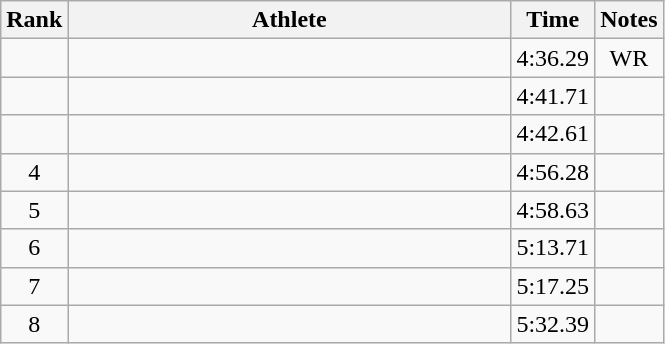<table class="wikitable" style="text-align:center">
<tr>
<th>Rank</th>
<th Style="width:18em">Athlete</th>
<th>Time</th>
<th>Notes</th>
</tr>
<tr>
<td></td>
<td style="text-align:left"></td>
<td>4:36.29</td>
<td>WR</td>
</tr>
<tr>
<td></td>
<td style="text-align:left"></td>
<td>4:41.71</td>
<td></td>
</tr>
<tr>
<td></td>
<td style="text-align:left"></td>
<td>4:42.61</td>
<td></td>
</tr>
<tr>
<td>4</td>
<td style="text-align:left"></td>
<td>4:56.28</td>
<td></td>
</tr>
<tr>
<td>5</td>
<td style="text-align:left"></td>
<td>4:58.63</td>
<td></td>
</tr>
<tr>
<td>6</td>
<td style="text-align:left"></td>
<td>5:13.71</td>
<td></td>
</tr>
<tr>
<td>7</td>
<td style="text-align:left"></td>
<td>5:17.25</td>
<td></td>
</tr>
<tr>
<td>8</td>
<td style="text-align:left"></td>
<td>5:32.39</td>
<td></td>
</tr>
</table>
